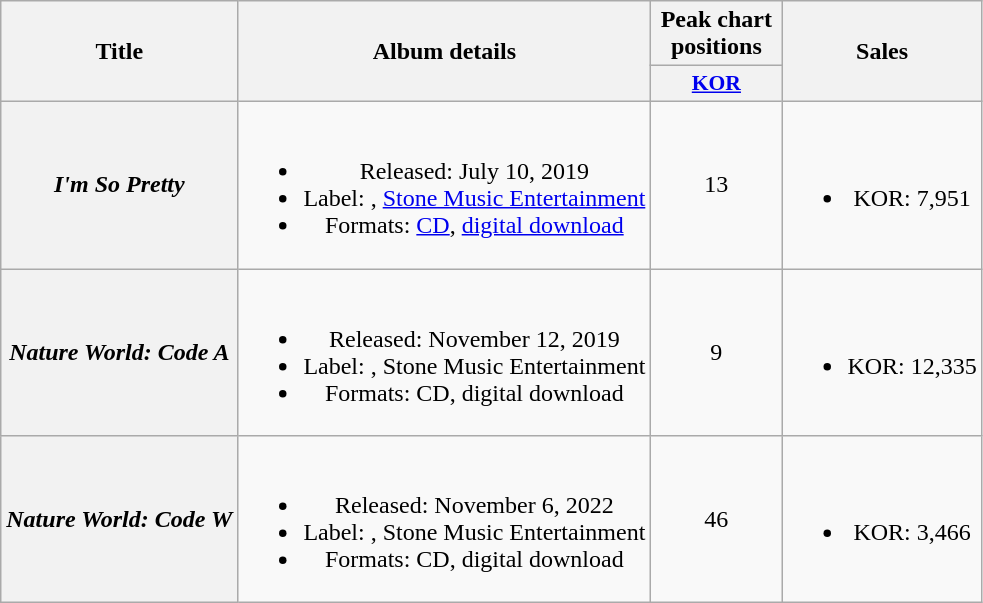<table class="wikitable plainrowheaders" style="text-align:center;">
<tr>
<th scope="col" rowspan="2">Title</th>
<th scope="col" rowspan="2">Album details</th>
<th scope="col" colspan="1" style="width:5em;">Peak chart positions</th>
<th scope="col" rowspan="2">Sales</th>
</tr>
<tr>
<th scope="col" style="width:3em;font-size:90%;"><a href='#'>KOR</a><br></th>
</tr>
<tr>
<th scope="row"><em>I'm So Pretty</em></th>
<td><br><ul><li>Released: July 10, 2019</li><li>Label: , <a href='#'>Stone Music Entertainment</a></li><li>Formats: <a href='#'>CD</a>, <a href='#'>digital download</a></li></ul></td>
<td>13</td>
<td><br><ul><li>KOR: 7,951</li></ul></td>
</tr>
<tr>
<th scope="row"><em>Nature World: Code A</em></th>
<td><br><ul><li>Released: November 12, 2019</li><li>Label: , Stone Music Entertainment</li><li>Formats: CD, digital download</li></ul></td>
<td>9</td>
<td><br><ul><li>KOR: 12,335</li></ul></td>
</tr>
<tr>
<th scope="row"><em>Nature World: Code W</em></th>
<td><br><ul><li>Released: November 6, 2022</li><li>Label: , Stone Music Entertainment</li><li>Formats: CD, digital download</li></ul></td>
<td>46</td>
<td><br><ul><li>KOR: 3,466</li></ul></td>
</tr>
</table>
